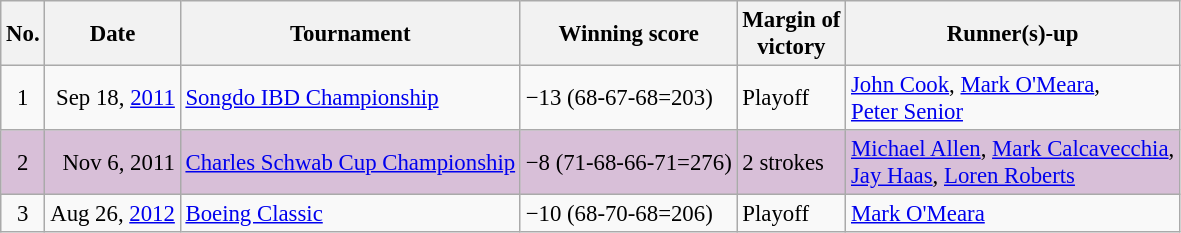<table class="wikitable" style="font-size:95%;">
<tr>
<th>No.</th>
<th>Date</th>
<th>Tournament</th>
<th>Winning score</th>
<th>Margin of<br>victory</th>
<th>Runner(s)-up</th>
</tr>
<tr>
<td align=center>1</td>
<td align=right>Sep 18, <a href='#'>2011</a></td>
<td><a href='#'>Songdo IBD Championship</a></td>
<td>−13 (68-67-68=203)</td>
<td>Playoff</td>
<td> <a href='#'>John Cook</a>,  <a href='#'>Mark O'Meara</a>,<br> <a href='#'>Peter Senior</a></td>
</tr>
<tr style="background:thistle;">
<td align=center>2</td>
<td align=right>Nov 6, 2011</td>
<td><a href='#'>Charles Schwab Cup Championship</a></td>
<td>−8 (71-68-66-71=276)</td>
<td>2 strokes</td>
<td> <a href='#'>Michael Allen</a>,  <a href='#'>Mark Calcavecchia</a>,<br> <a href='#'>Jay Haas</a>,  <a href='#'>Loren Roberts</a></td>
</tr>
<tr>
<td align=center>3</td>
<td align=right>Aug 26, <a href='#'>2012</a></td>
<td><a href='#'>Boeing Classic</a></td>
<td>−10 (68-70-68=206)</td>
<td>Playoff</td>
<td> <a href='#'>Mark O'Meara</a></td>
</tr>
</table>
